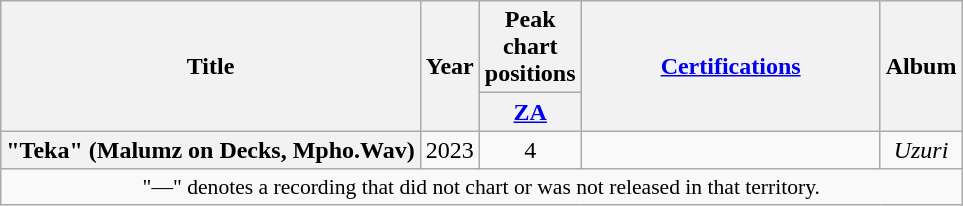<table class="wikitable plainrowheaders" style="text-align:center;">
<tr>
<th scope="col" rowspan="2">Title</th>
<th scope="col" rowspan="2">Year</th>
<th scope="col" colspan="1">Peak chart positions</th>
<th scope="col" rowspan="2" style="width:12em;"><a href='#'>Certifications</a></th>
<th scope="col" rowspan="2">Album</th>
</tr>
<tr>
<th scope="col" style="width:3em;font-size:100%;"><a href='#'>ZA</a><br></th>
</tr>
<tr>
<th scope="row">"Teka" (Malumz on Decks, Mpho.Wav)</th>
<td>2023</td>
<td>4</td>
<td></td>
<td><em>Uzuri</em></td>
</tr>
<tr>
<td colspan="8" style="font-size:90%">"—" denotes a recording that did not chart or was not released in that territory.</td>
</tr>
</table>
